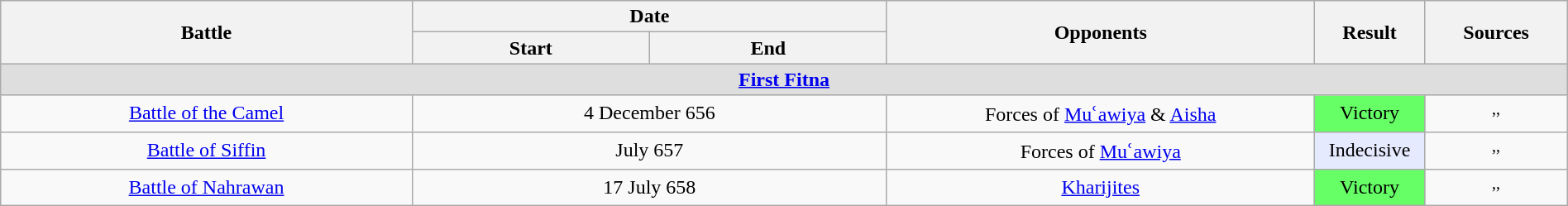<table width=100% class="wikitable">
<tr>
<th rowspan="2" width=26%>Battle</th>
<th colspan="2" width=30%>Date</th>
<th rowspan="2" width=27%>Opponents</th>
<th rowspan="2" width=7%>Result</th>
<th rowspan="2" width=9%>Sources</th>
</tr>
<tr>
<th width=15%>Start</th>
<th width=15%>End</th>
</tr>
<tr>
<td colspan="6" align="center" bgcolor="#DEDEDE"><strong><a href='#'>First Fitna</a></strong></td>
</tr>
<tr>
<td align="center"><a href='#'>Battle of the Camel</a></td>
<td colspan="2" align="center">4 December 656</td>
<td align="center"> Forces of <a href='#'>Muʿawiya</a> & <a href='#'>Aisha</a></td>
<td align="center" style="background:#66FF66">Victory</td>
<td align="center"><sup>,</sup><sup>,</sup></td>
</tr>
<tr>
<td align="center"><a href='#'>Battle of Siffin</a></td>
<td colspan="2" align="center">July 657</td>
<td align="center"> Forces of <a href='#'>Muʿawiya</a></td>
<td align="center" bgcolor="#E6EAFF">Indecisive</td>
<td align="center"><sup>,</sup><sup>,</sup></td>
</tr>
<tr>
<td align="center"><a href='#'>Battle of Nahrawan</a></td>
<td colspan="2" align="center">17 July 658</td>
<td align="center"><a href='#'>Kharijites</a></td>
<td align="center" style="background:#66FF66">Victory</td>
<td align="center"><sup>,</sup><sup>,</sup></td>
</tr>
</table>
